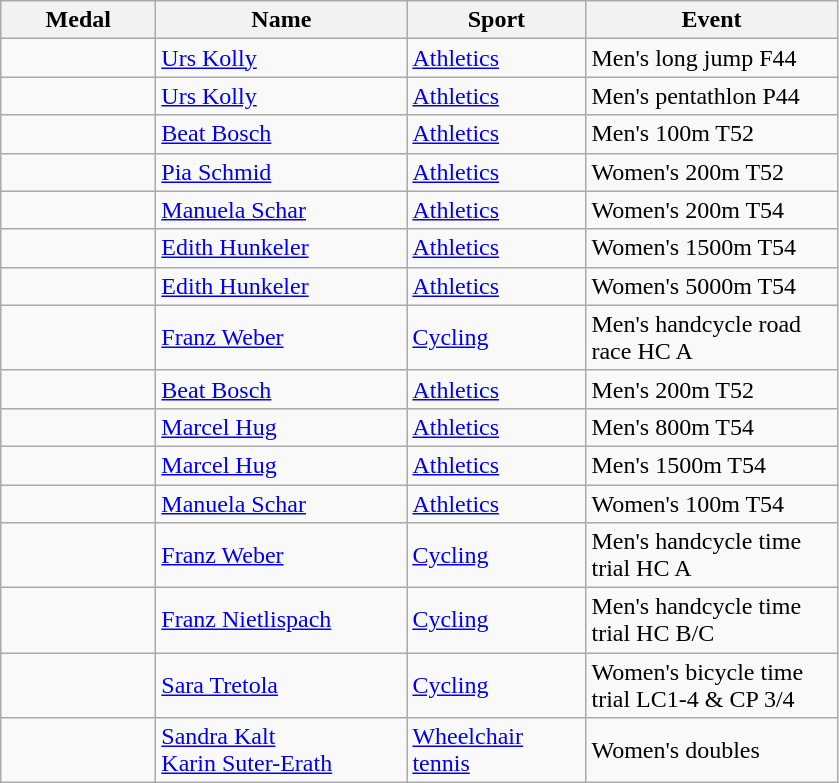<table class="wikitable">
<tr>
<th style="width:6em">Medal</th>
<th style="width:10em">Name</th>
<th style="width:7em">Sport</th>
<th style="width:10em">Event</th>
</tr>
<tr>
<td></td>
<td><a href='#'>Urs Kolly</a></td>
<td><a href='#'>Athletics</a></td>
<td>Men's long jump F44</td>
</tr>
<tr>
<td></td>
<td><a href='#'>Urs Kolly</a></td>
<td><a href='#'>Athletics</a></td>
<td>Men's pentathlon P44</td>
</tr>
<tr>
<td></td>
<td><a href='#'>Beat Bosch</a></td>
<td><a href='#'>Athletics</a></td>
<td>Men's 100m T52</td>
</tr>
<tr>
<td></td>
<td><a href='#'>Pia Schmid</a></td>
<td><a href='#'>Athletics</a></td>
<td>Women's 200m T52</td>
</tr>
<tr>
<td></td>
<td><a href='#'>Manuela Schar</a></td>
<td><a href='#'>Athletics</a></td>
<td>Women's 200m T54</td>
</tr>
<tr>
<td></td>
<td><a href='#'>Edith Hunkeler</a></td>
<td><a href='#'>Athletics</a></td>
<td>Women's 1500m T54</td>
</tr>
<tr>
<td></td>
<td><a href='#'>Edith Hunkeler</a></td>
<td><a href='#'>Athletics</a></td>
<td>Women's 5000m T54</td>
</tr>
<tr>
<td></td>
<td><a href='#'>Franz Weber</a></td>
<td><a href='#'>Cycling</a></td>
<td>Men's handcycle road race HC A</td>
</tr>
<tr>
<td></td>
<td><a href='#'>Beat Bosch</a></td>
<td><a href='#'>Athletics</a></td>
<td>Men's 200m T52</td>
</tr>
<tr>
<td></td>
<td><a href='#'>Marcel Hug</a></td>
<td><a href='#'>Athletics</a></td>
<td>Men's 800m T54</td>
</tr>
<tr>
<td></td>
<td><a href='#'>Marcel Hug</a></td>
<td><a href='#'>Athletics</a></td>
<td>Men's 1500m T54</td>
</tr>
<tr>
<td></td>
<td><a href='#'>Manuela Schar</a></td>
<td><a href='#'>Athletics</a></td>
<td>Women's 100m T54</td>
</tr>
<tr>
<td></td>
<td><a href='#'>Franz Weber</a></td>
<td><a href='#'>Cycling</a></td>
<td>Men's handcycle time trial HC A</td>
</tr>
<tr>
<td></td>
<td><a href='#'>Franz Nietlispach</a></td>
<td><a href='#'>Cycling</a></td>
<td>Men's handcycle time trial HC B/C</td>
</tr>
<tr>
<td></td>
<td><a href='#'>Sara Tretola</a></td>
<td><a href='#'>Cycling</a></td>
<td>Women's bicycle time trial LC1-4 & CP 3/4</td>
</tr>
<tr>
<td></td>
<td><a href='#'>Sandra Kalt</a><br> <a href='#'>Karin Suter-Erath</a></td>
<td><a href='#'>Wheelchair tennis</a></td>
<td>Women's doubles</td>
</tr>
</table>
